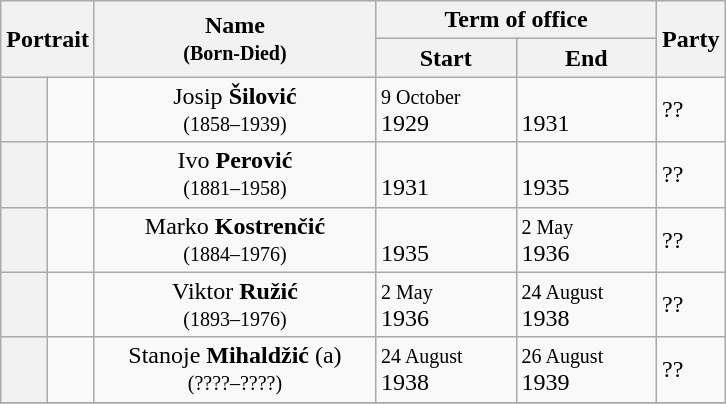<table class="wikitable" style="text-align:left">
<tr>
<th rowspan=2 colspan="2" width=40>Portrait</th>
<th rowspan="2" width=180>Name<br><small>(Born-Died)</small></th>
<th colspan=2 width=180>Term of office</th>
<th rowspan="2">Party</th>
</tr>
<tr>
<th>Start</th>
<th>End</th>
</tr>
<tr>
<th></th>
<td></td>
<td align="center">Josip <strong>Šilović</strong><br><small>(1858–1939)</small></td>
<td><small>9 October</small><br>1929</td>
<td><small></small><br>1931</td>
<td>??</td>
</tr>
<tr>
<th></th>
<td></td>
<td align="center">Ivo <strong>Perović</strong><br><small>(1881–1958)</small></td>
<td><small></small><br>1931</td>
<td><small></small><br>1935</td>
<td>??</td>
</tr>
<tr>
<th></th>
<td></td>
<td align="center">Marko <strong>Kostrenčić</strong><br><small>(1884–1976)</small></td>
<td><small></small><br>1935</td>
<td><small>2 May</small><br>1936</td>
<td>??</td>
</tr>
<tr>
<th></th>
<td></td>
<td align="center">Viktor <strong>Ružić</strong><br><small>(1893–1976)</small></td>
<td><small>2 May</small><br>1936</td>
<td><small>24 August</small><br>1938</td>
<td>??</td>
</tr>
<tr>
<th></th>
<td></td>
<td align="center">Stanoje <strong>Mihaldžić</strong> (a)<br><small>(????–????)</small></td>
<td><small>24 August</small><br>1938</td>
<td><small>26 August</small><br>1939</td>
<td>??</td>
</tr>
<tr>
</tr>
</table>
